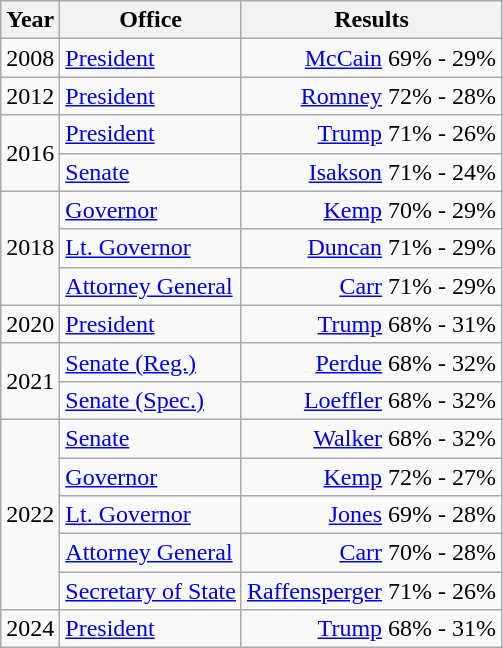<table class=wikitable>
<tr>
<th>Year</th>
<th>Office</th>
<th>Results</th>
</tr>
<tr>
<td>2008</td>
<td><a href='#'>President</a></td>
<td align="right" ><a href='#'>McCain</a> 69% - 29%</td>
</tr>
<tr>
<td>2012</td>
<td><a href='#'>President</a></td>
<td align="right" ><a href='#'>Romney</a> 72% - 28%</td>
</tr>
<tr>
<td rowspan=2>2016</td>
<td><a href='#'>President</a></td>
<td align="right" ><a href='#'>Trump</a> 71% - 26%</td>
</tr>
<tr>
<td><a href='#'>Senate</a></td>
<td align="right" ><a href='#'>Isakson</a> 71% - 24%</td>
</tr>
<tr>
<td rowspan=3>2018</td>
<td><a href='#'>Governor</a></td>
<td align="right" ><a href='#'>Kemp</a> 70% - 29%</td>
</tr>
<tr>
<td><a href='#'>Lt. Governor</a></td>
<td align="right" ><a href='#'>Duncan</a> 71% - 29%</td>
</tr>
<tr>
<td><a href='#'>Attorney General</a></td>
<td align="right" ><a href='#'>Carr</a> 71% - 29%</td>
</tr>
<tr>
<td>2020</td>
<td><a href='#'>President</a></td>
<td align="right" ><a href='#'>Trump</a> 68% - 31%</td>
</tr>
<tr>
<td rowspan=2>2021</td>
<td><a href='#'>Senate (Reg.)</a></td>
<td align="right" ><a href='#'>Perdue</a> 68% - 32%</td>
</tr>
<tr>
<td><a href='#'>Senate (Spec.)</a></td>
<td align="right" ><a href='#'>Loeffler</a> 68% - 32%</td>
</tr>
<tr>
<td rowspan=5>2022</td>
<td><a href='#'>Senate</a></td>
<td align="right" ><a href='#'>Walker</a> 68% - 32%</td>
</tr>
<tr>
<td><a href='#'>Governor</a></td>
<td align="right" ><a href='#'>Kemp</a> 72% - 27%</td>
</tr>
<tr>
<td><a href='#'>Lt. Governor</a></td>
<td align="right" ><a href='#'>Jones</a> 69% - 28%</td>
</tr>
<tr>
<td><a href='#'>Attorney General</a></td>
<td align="right" ><a href='#'>Carr</a> 70% - 28%</td>
</tr>
<tr>
<td><a href='#'>Secretary of State</a></td>
<td align="right" ><a href='#'>Raffensperger</a> 71% - 26%</td>
</tr>
<tr>
<td>2024</td>
<td><a href='#'>President</a></td>
<td align="right" ><a href='#'>Trump</a> 68% - 31%</td>
</tr>
</table>
